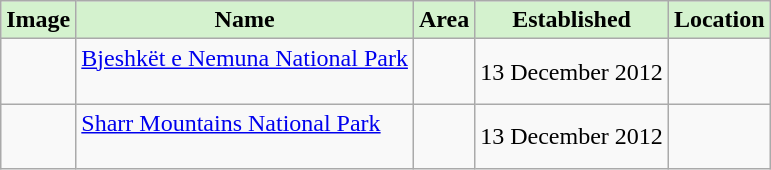<table class="wikitable">
<tr>
<th style=background:#D4F2CE;><strong>Image</strong></th>
<th style=background:#D4F2CE;><strong>Name</strong></th>
<th style=background:#D4F2CE;><strong>Area</strong></th>
<th style=background:#D4F2CE;><strong>Established</strong></th>
<th style=background:#D4F2CE;><strong>Location</strong></th>
</tr>
<tr>
<td></td>
<td><a href='#'>Bjeshkët e Nemuna National Park</a> <br> <em></em><br> </td>
<td></td>
<td>13 December 2012</td>
<td></td>
</tr>
<tr>
<td></td>
<td><a href='#'>Sharr Mountains National Park</a> <br> <em></em> <br> </td>
<td></td>
<td>13 December 2012</td>
<td></td>
</tr>
</table>
